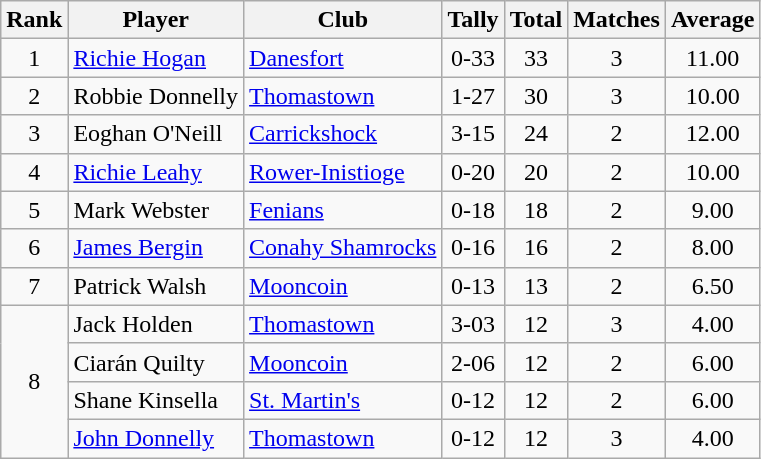<table class="wikitable">
<tr>
<th>Rank</th>
<th>Player</th>
<th>Club</th>
<th>Tally</th>
<th>Total</th>
<th>Matches</th>
<th>Average</th>
</tr>
<tr>
<td rowspan="1" style="text-align:center;">1</td>
<td><a href='#'>Richie Hogan</a></td>
<td><a href='#'>Danesfort</a></td>
<td align=center>0-33</td>
<td align=center>33</td>
<td align=center>3</td>
<td align=center>11.00</td>
</tr>
<tr>
<td rowspan="1" style="text-align:center;">2</td>
<td>Robbie Donnelly</td>
<td><a href='#'>Thomastown</a></td>
<td align=center>1-27</td>
<td align=center>30</td>
<td align=center>3</td>
<td align=center>10.00</td>
</tr>
<tr>
<td rowspan="1" style="text-align:center;">3</td>
<td>Eoghan O'Neill</td>
<td><a href='#'>Carrickshock</a></td>
<td align=center>3-15</td>
<td align=center>24</td>
<td align=center>2</td>
<td align=center>12.00</td>
</tr>
<tr>
<td rowspan="1" style="text-align:center;">4</td>
<td><a href='#'>Richie Leahy</a></td>
<td><a href='#'>Rower-Inistioge</a></td>
<td align=center>0-20</td>
<td align=center>20</td>
<td align=center>2</td>
<td align=center>10.00</td>
</tr>
<tr>
<td rowspan="1" style="text-align:center;">5</td>
<td>Mark Webster</td>
<td><a href='#'>Fenians</a></td>
<td align=center>0-18</td>
<td align=center>18</td>
<td align=center>2</td>
<td align=center>9.00</td>
</tr>
<tr>
<td rowspan="1" style="text-align:center;">6</td>
<td><a href='#'>James Bergin</a></td>
<td><a href='#'>Conahy Shamrocks</a></td>
<td align=center>0-16</td>
<td align=center>16</td>
<td align=center>2</td>
<td align=center>8.00</td>
</tr>
<tr>
<td rowspan="1" style="text-align:center;">7</td>
<td>Patrick Walsh</td>
<td><a href='#'>Mooncoin</a></td>
<td align=center>0-13</td>
<td align=center>13</td>
<td align=center>2</td>
<td align=center>6.50</td>
</tr>
<tr>
<td rowspan="4" style="text-align:center;">8</td>
<td>Jack Holden</td>
<td><a href='#'>Thomastown</a></td>
<td align=center>3-03</td>
<td align=center>12</td>
<td align=center>3</td>
<td align=center>4.00</td>
</tr>
<tr>
<td>Ciarán Quilty</td>
<td><a href='#'>Mooncoin</a></td>
<td align=center>2-06</td>
<td align=center>12</td>
<td align=center>2</td>
<td align=center>6.00</td>
</tr>
<tr>
<td>Shane Kinsella</td>
<td><a href='#'>St. Martin's</a></td>
<td align=center>0-12</td>
<td align=center>12</td>
<td align=center>2</td>
<td align=center>6.00</td>
</tr>
<tr>
<td><a href='#'>John Donnelly</a></td>
<td><a href='#'>Thomastown</a></td>
<td align=center>0-12</td>
<td align=center>12</td>
<td align=center>3</td>
<td align=center>4.00</td>
</tr>
</table>
